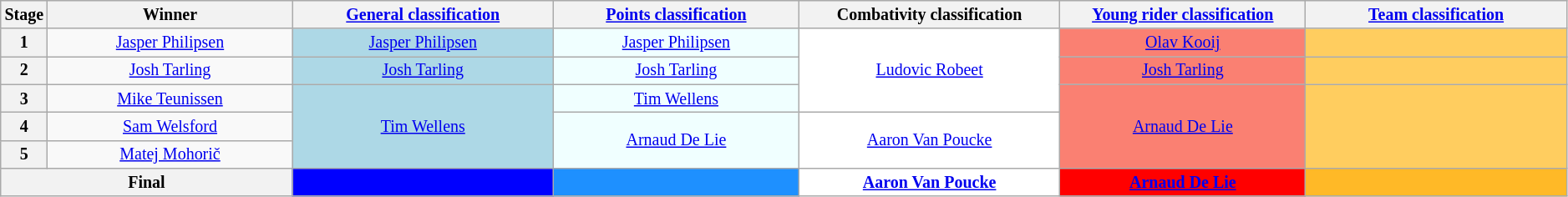<table class="wikitable" style="text-align: center; font-size:smaller;">
<tr style="background:#efefef;">
<th scope="col" style="width:1%;">Stage</th>
<th scope="col" style="width:16%;">Winner</th>
<th scope="col" style="width:17%;"><a href='#'>General classification</a><br></th>
<th scope="col" style="width:16%;"><a href='#'>Points classification</a><br></th>
<th scope="col" style="width:17%;">Combativity classification<br></th>
<th scope="col" style="width:16%;"><a href='#'>Young rider classification</a><br></th>
<th scope="col" style="width:17%;"><a href='#'>Team classification</a></th>
</tr>
<tr>
<th>1</th>
<td><a href='#'>Jasper Philipsen</a></td>
<td style="background:lightblue;"><a href='#'>Jasper Philipsen</a></td>
<td style="background:azure;"><a href='#'>Jasper Philipsen</a></td>
<td style="background:white;" rowspan=3><a href='#'>Ludovic Robeet</a></td>
<td style="background:salmon;"><a href='#'>Olav Kooij</a></td>
<td style="background:#FFCD5F;"></td>
</tr>
<tr>
<th>2</th>
<td><a href='#'>Josh Tarling</a></td>
<td style="background:lightblue;"><a href='#'>Josh Tarling</a></td>
<td style="background:azure;"><a href='#'>Josh Tarling</a></td>
<td style="background:salmon;"><a href='#'>Josh Tarling</a></td>
<td style="background:#FFCD5F;"></td>
</tr>
<tr>
<th>3</th>
<td><a href='#'>Mike Teunissen</a></td>
<td style="background:lightblue;" rowspan=3><a href='#'>Tim Wellens</a></td>
<td style="background:azure;"><a href='#'>Tim Wellens</a></td>
<td style="background:salmon;" rowspan=3><a href='#'>Arnaud De Lie</a></td>
<td style="background:#FFCD5F;" rowspan=3></td>
</tr>
<tr>
<th>4</th>
<td><a href='#'>Sam Welsford</a></td>
<td style="background:azure;" rowspan=2><a href='#'>Arnaud De Lie</a></td>
<td style="background:white;" rowspan=2><a href='#'>Aaron Van Poucke</a></td>
</tr>
<tr>
<th>5</th>
<td><a href='#'>Matej Mohorič</a></td>
</tr>
<tr>
<th colspan="2">Final</th>
<th style="background:blue;"></th>
<th style="background:dodgerblue;"></th>
<th style="background:white;"><a href='#'>Aaron Van Poucke</a></th>
<th style="background:red;"><a href='#'>Arnaud De Lie</a></th>
<th style="background:#FFB927;"></th>
</tr>
</table>
